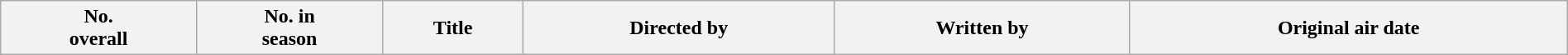<table class="wikitable plainrowheaders" style="width:100%; background:#fff;">
<tr>
<th style="background:#;">No.<br>overall</th>
<th style="background:#;">No. in<br>season</th>
<th style="background:#;">Title</th>
<th style="background:#;">Directed by</th>
<th style="background:#;">Written by</th>
<th style="background:#;">Original air date<br>











</th>
</tr>
</table>
